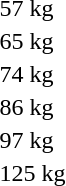<table>
<tr>
<td rowspan=2>57 kg<br></td>
<td rowspan=2></td>
<td rowspan=2></td>
<td></td>
</tr>
<tr>
<td></td>
</tr>
<tr>
<td rowspan=2>65 kg<br></td>
<td rowspan=2></td>
<td rowspan=2></td>
<td></td>
</tr>
<tr>
<td></td>
</tr>
<tr>
<td rowspan=2>74 kg<br></td>
<td rowspan=2></td>
<td rowspan=2></td>
<td></td>
</tr>
<tr>
<td></td>
</tr>
<tr>
<td rowspan=2>86 kg<br></td>
<td rowspan=2></td>
<td rowspan=2></td>
<td></td>
</tr>
<tr>
<td></td>
</tr>
<tr>
<td rowspan=2>97 kg<br></td>
<td rowspan=2></td>
<td rowspan=2></td>
<td></td>
</tr>
<tr>
<td></td>
</tr>
<tr>
<td rowspan=2>125 kg<br></td>
<td rowspan=2></td>
<td rowspan=2></td>
<td></td>
</tr>
<tr>
<td></td>
</tr>
</table>
